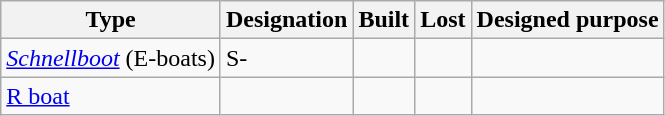<table class="wikitable">
<tr>
<th>Type</th>
<th>Designation</th>
<th>Built</th>
<th>Lost</th>
<th>Designed purpose</th>
</tr>
<tr>
<td><em><a href='#'>Schnellboot</a></em> (E-boats)</td>
<td>S-</td>
<td></td>
<td></td>
<td></td>
</tr>
<tr>
<td><a href='#'>R boat</a></td>
<td></td>
<td></td>
<td></td>
<td></td>
</tr>
</table>
